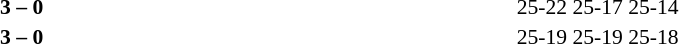<table width=100% cellspacing=1>
<tr>
<th width=20%></th>
<th width=12%></th>
<th width=20%></th>
<th width=33%></th>
<td></td>
</tr>
<tr style=font-size:90%>
<td align=right><strong></strong></td>
<td align=center><strong>3 – 0</strong></td>
<td></td>
<td>25-22 25-17 25-14</td>
<td></td>
</tr>
<tr style=font-size:90%>
<td align=right><strong></strong></td>
<td align=center><strong>3 – 0</strong></td>
<td></td>
<td>25-19 25-19 25-18</td>
</tr>
</table>
